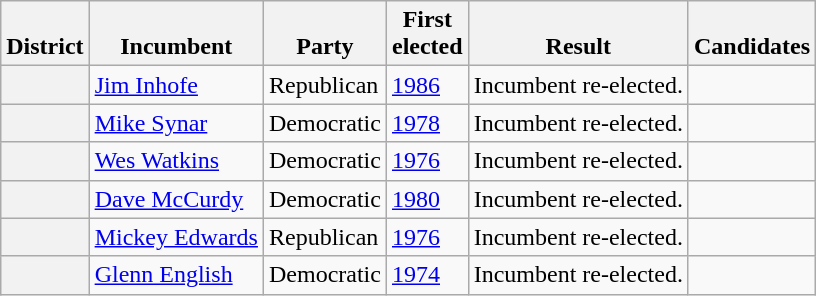<table class=wikitable>
<tr valign=bottom>
<th>District</th>
<th>Incumbent</th>
<th>Party</th>
<th>First<br>elected</th>
<th>Result</th>
<th>Candidates</th>
</tr>
<tr>
<th></th>
<td><a href='#'>Jim Inhofe</a></td>
<td>Republican</td>
<td><a href='#'>1986</a></td>
<td>Incumbent re-elected.</td>
<td nowrap></td>
</tr>
<tr>
<th></th>
<td><a href='#'>Mike Synar</a></td>
<td>Democratic</td>
<td><a href='#'>1978</a></td>
<td>Incumbent re-elected.</td>
<td nowrap></td>
</tr>
<tr>
<th></th>
<td><a href='#'>Wes Watkins</a></td>
<td>Democratic</td>
<td><a href='#'>1976</a></td>
<td>Incumbent re-elected.</td>
<td nowrap></td>
</tr>
<tr>
<th></th>
<td><a href='#'>Dave McCurdy</a></td>
<td>Democratic</td>
<td><a href='#'>1980</a></td>
<td>Incumbent re-elected.</td>
<td nowrap></td>
</tr>
<tr>
<th></th>
<td><a href='#'>Mickey Edwards</a></td>
<td>Republican</td>
<td><a href='#'>1976</a></td>
<td>Incumbent re-elected.</td>
<td nowrap></td>
</tr>
<tr>
<th></th>
<td><a href='#'>Glenn English</a></td>
<td>Democratic</td>
<td><a href='#'>1974</a></td>
<td>Incumbent re-elected.</td>
<td nowrap></td>
</tr>
</table>
